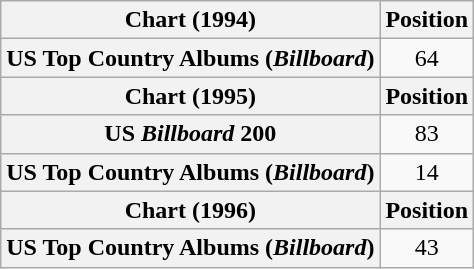<table class="wikitable plainrowheaders" style="text-align:center">
<tr>
<th scope="col">Chart (1994)</th>
<th scope="col">Position</th>
</tr>
<tr>
<th scope="row">US Top Country Albums (<em>Billboard</em>)</th>
<td>64</td>
</tr>
<tr>
<th scope="col">Chart (1995)</th>
<th scope="col">Position</th>
</tr>
<tr>
<th scope="row">US <em>Billboard</em> 200</th>
<td>83</td>
</tr>
<tr>
<th scope="row">US Top Country Albums (<em>Billboard</em>)</th>
<td>14</td>
</tr>
<tr>
<th scope="col">Chart (1996)</th>
<th scope="col">Position</th>
</tr>
<tr>
<th scope="row">US Top Country Albums (<em>Billboard</em>)</th>
<td>43</td>
</tr>
</table>
